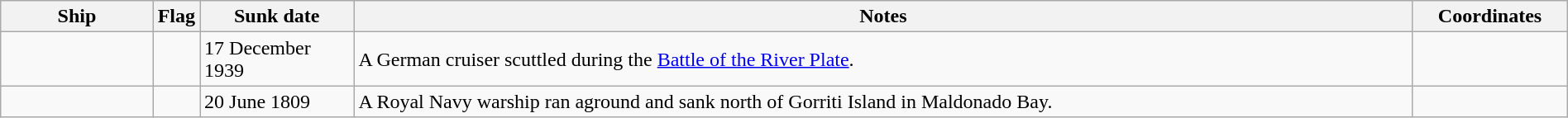<table class=wikitable | style = "width:100%">
<tr>
<th style="width:10%">Ship</th>
<th>Flag</th>
<th style="width:10%">Sunk date</th>
<th style="width:70%">Notes</th>
<th style="width:10%">Coordinates</th>
</tr>
<tr>
<td></td>
<td></td>
<td>17 December 1939</td>
<td>A German cruiser scuttled during the <a href='#'>Battle of the River Plate</a>.</td>
<td></td>
</tr>
<tr>
<td></td>
<td></td>
<td>20 June 1809</td>
<td>A Royal Navy warship ran aground and sank north of Gorriti Island in Maldonado Bay.</td>
<td></td>
</tr>
</table>
